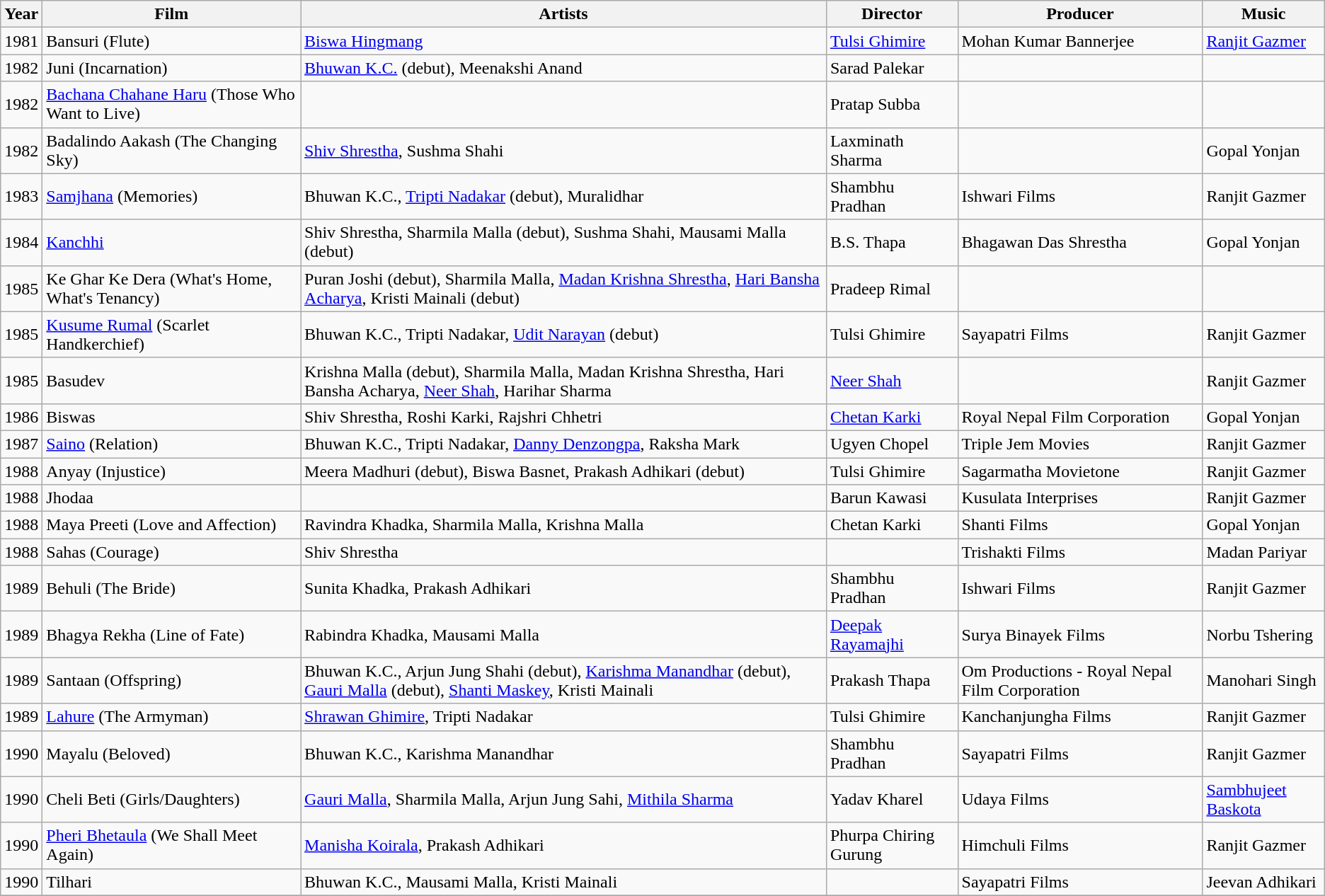<table class="wikitable sortable">
<tr>
<th>Year</th>
<th>Film</th>
<th>Artists</th>
<th>Director</th>
<th>Producer</th>
<th>Music</th>
</tr>
<tr>
<td>1981</td>
<td>Bansuri (Flute)</td>
<td><a href='#'>Biswa Hingmang</a></td>
<td><a href='#'>Tulsi Ghimire</a></td>
<td>Mohan Kumar Bannerjee</td>
<td><a href='#'>Ranjit Gazmer</a></td>
</tr>
<tr>
<td>1982</td>
<td>Juni (Incarnation)</td>
<td><a href='#'>Bhuwan K.C.</a> (debut), Meenakshi Anand</td>
<td>Sarad Palekar</td>
<td></td>
<td></td>
</tr>
<tr>
<td>1982</td>
<td><a href='#'>Bachana Chahane Haru</a> (Those Who Want to Live)</td>
<td></td>
<td>Pratap Subba</td>
<td></td>
<td></td>
</tr>
<tr>
<td>1982</td>
<td>Badalindo Aakash (The Changing Sky)</td>
<td><a href='#'>Shiv Shrestha</a>, Sushma Shahi</td>
<td>Laxminath Sharma</td>
<td></td>
<td>Gopal Yonjan</td>
</tr>
<tr>
<td>1983</td>
<td><a href='#'>Samjhana</a> (Memories)</td>
<td>Bhuwan K.C., <a href='#'>Tripti Nadakar</a> (debut), Muralidhar</td>
<td>Shambhu Pradhan</td>
<td>Ishwari Films</td>
<td>Ranjit Gazmer</td>
</tr>
<tr>
<td>1984</td>
<td><a href='#'>Kanchhi</a></td>
<td>Shiv Shrestha, Sharmila Malla (debut), Sushma Shahi, Mausami Malla (debut)</td>
<td>B.S. Thapa</td>
<td>Bhagawan Das Shrestha</td>
<td>Gopal Yonjan</td>
</tr>
<tr>
<td>1985</td>
<td>Ke Ghar Ke Dera (What's Home, What's Tenancy)</td>
<td>Puran Joshi (debut), Sharmila Malla, <a href='#'>Madan Krishna Shrestha</a>, <a href='#'>Hari Bansha Acharya</a>, Kristi Mainali (debut)</td>
<td>Pradeep Rimal</td>
<td></td>
<td></td>
</tr>
<tr>
<td>1985</td>
<td><a href='#'>Kusume Rumal</a> (Scarlet Handkerchief)</td>
<td>Bhuwan K.C., Tripti Nadakar, <a href='#'>Udit Narayan</a> (debut)</td>
<td>Tulsi Ghimire</td>
<td>Sayapatri Films</td>
<td>Ranjit Gazmer</td>
</tr>
<tr>
<td>1985</td>
<td>Basudev</td>
<td>Krishna Malla (debut), Sharmila Malla, Madan Krishna Shrestha, Hari Bansha Acharya, <a href='#'>Neer Shah</a>, Harihar Sharma</td>
<td><a href='#'>Neer Shah</a></td>
<td></td>
<td>Ranjit Gazmer</td>
</tr>
<tr>
<td>1986</td>
<td>Biswas</td>
<td>Shiv Shrestha, Roshi Karki, Rajshri Chhetri</td>
<td><a href='#'>Chetan Karki</a></td>
<td>Royal Nepal Film Corporation</td>
<td>Gopal Yonjan</td>
</tr>
<tr>
<td>1987</td>
<td><a href='#'>Saino</a> (Relation)</td>
<td>Bhuwan K.C., Tripti Nadakar, <a href='#'>Danny Denzongpa</a>, Raksha Mark</td>
<td>Ugyen Chopel</td>
<td>Triple Jem Movies</td>
<td>Ranjit Gazmer</td>
</tr>
<tr>
<td>1988</td>
<td>Anyay (Injustice)</td>
<td>Meera Madhuri (debut), Biswa Basnet, Prakash Adhikari (debut)</td>
<td>Tulsi Ghimire</td>
<td>Sagarmatha Movietone</td>
<td>Ranjit Gazmer</td>
</tr>
<tr>
<td>1988</td>
<td>Jhodaa</td>
<td></td>
<td>Barun Kawasi</td>
<td>Kusulata Interprises</td>
<td>Ranjit Gazmer</td>
</tr>
<tr>
<td>1988</td>
<td>Maya Preeti (Love and Affection)</td>
<td>Ravindra Khadka, Sharmila Malla, Krishna Malla</td>
<td>Chetan Karki</td>
<td>Shanti Films</td>
<td>Gopal Yonjan</td>
</tr>
<tr>
<td>1988</td>
<td>Sahas (Courage)</td>
<td>Shiv Shrestha</td>
<td></td>
<td>Trishakti Films</td>
<td>Madan Pariyar</td>
</tr>
<tr>
<td>1989</td>
<td>Behuli (The Bride)</td>
<td>Sunita Khadka, Prakash Adhikari</td>
<td>Shambhu Pradhan</td>
<td>Ishwari Films</td>
<td>Ranjit Gazmer</td>
</tr>
<tr>
<td>1989</td>
<td>Bhagya Rekha (Line of Fate)</td>
<td>Rabindra Khadka, Mausami Malla</td>
<td><a href='#'>Deepak Rayamajhi</a></td>
<td>Surya Binayek Films</td>
<td>Norbu Tshering</td>
</tr>
<tr>
<td>1989</td>
<td>Santaan (Offspring)</td>
<td>Bhuwan K.C., Arjun Jung Shahi (debut), <a href='#'>Karishma Manandhar</a> (debut), <a href='#'>Gauri Malla</a> (debut), <a href='#'>Shanti Maskey</a>, Kristi Mainali</td>
<td>Prakash Thapa</td>
<td>Om Productions - Royal Nepal Film Corporation</td>
<td>Manohari Singh</td>
</tr>
<tr>
<td>1989</td>
<td><a href='#'>Lahure</a> (The Armyman)</td>
<td><a href='#'>Shrawan Ghimire</a>, Tripti Nadakar</td>
<td>Tulsi Ghimire</td>
<td>Kanchanjungha Films</td>
<td>Ranjit Gazmer</td>
</tr>
<tr>
<td>1990</td>
<td>Mayalu (Beloved)</td>
<td>Bhuwan K.C., Karishma Manandhar</td>
<td>Shambhu Pradhan</td>
<td>Sayapatri Films</td>
<td>Ranjit Gazmer</td>
</tr>
<tr>
<td>1990</td>
<td>Cheli Beti (Girls/Daughters)</td>
<td><a href='#'>Gauri Malla</a>, Sharmila Malla, Arjun Jung Sahi, <a href='#'>Mithila Sharma</a></td>
<td>Yadav Kharel</td>
<td>Udaya Films</td>
<td><a href='#'>Sambhujeet Baskota</a></td>
</tr>
<tr>
<td>1990</td>
<td><a href='#'>Pheri Bhetaula</a> (We Shall Meet Again)</td>
<td><a href='#'>Manisha Koirala</a>, Prakash Adhikari</td>
<td>Phurpa Chiring Gurung</td>
<td>Himchuli Films</td>
<td>Ranjit Gazmer</td>
</tr>
<tr>
<td>1990</td>
<td>Tilhari</td>
<td>Bhuwan K.C., Mausami Malla, Kristi Mainali</td>
<td></td>
<td>Sayapatri Films</td>
<td>Jeevan Adhikari</td>
</tr>
<tr>
</tr>
</table>
